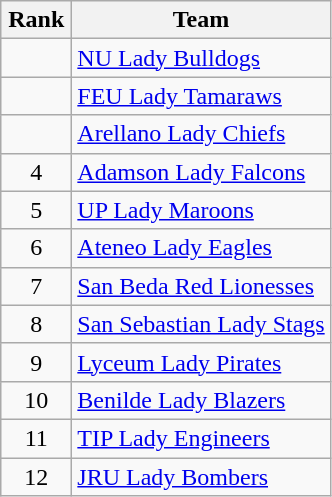<table class="wikitable" style="text-align: center">
<tr>
<th width=40>Rank</th>
<th>Team</th>
</tr>
<tr>
<td></td>
<td align="left"><a href='#'>NU Lady Bulldogs</a></td>
</tr>
<tr>
<td></td>
<td align="left"><a href='#'>FEU Lady Tamaraws</a></td>
</tr>
<tr>
<td></td>
<td align="left"><a href='#'>Arellano Lady Chiefs</a></td>
</tr>
<tr>
<td>4</td>
<td align="left"><a href='#'>Adamson Lady Falcons</a></td>
</tr>
<tr>
<td>5</td>
<td align="left"><a href='#'>UP Lady Maroons</a></td>
</tr>
<tr>
<td>6</td>
<td align="left"><a href='#'>Ateneo Lady Eagles</a></td>
</tr>
<tr>
<td>7</td>
<td align="left"><a href='#'>San Beda Red Lionesses</a></td>
</tr>
<tr>
<td>8</td>
<td align="left"><a href='#'>San Sebastian Lady Stags</a></td>
</tr>
<tr>
<td>9</td>
<td align="left"><a href='#'>Lyceum Lady Pirates</a></td>
</tr>
<tr>
<td>10</td>
<td align="left"><a href='#'>Benilde Lady Blazers</a></td>
</tr>
<tr>
<td>11</td>
<td align="left"><a href='#'>TIP Lady Engineers</a></td>
</tr>
<tr>
<td>12</td>
<td align="left"><a href='#'>JRU Lady Bombers</a></td>
</tr>
</table>
